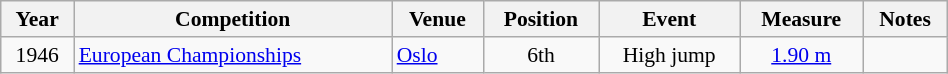<table class="wikitable" width=50% style="font-size:90%; text-align:center;">
<tr>
<th>Year</th>
<th>Competition</th>
<th>Venue</th>
<th>Position</th>
<th>Event</th>
<th>Measure</th>
<th>Notes</th>
</tr>
<tr>
<td>1946</td>
<td align=left><a href='#'>European Championships</a></td>
<td align=left> <a href='#'>Oslo</a></td>
<td>6th</td>
<td>High jump</td>
<td><a href='#'>1.90 m</a></td>
<td></td>
</tr>
</table>
